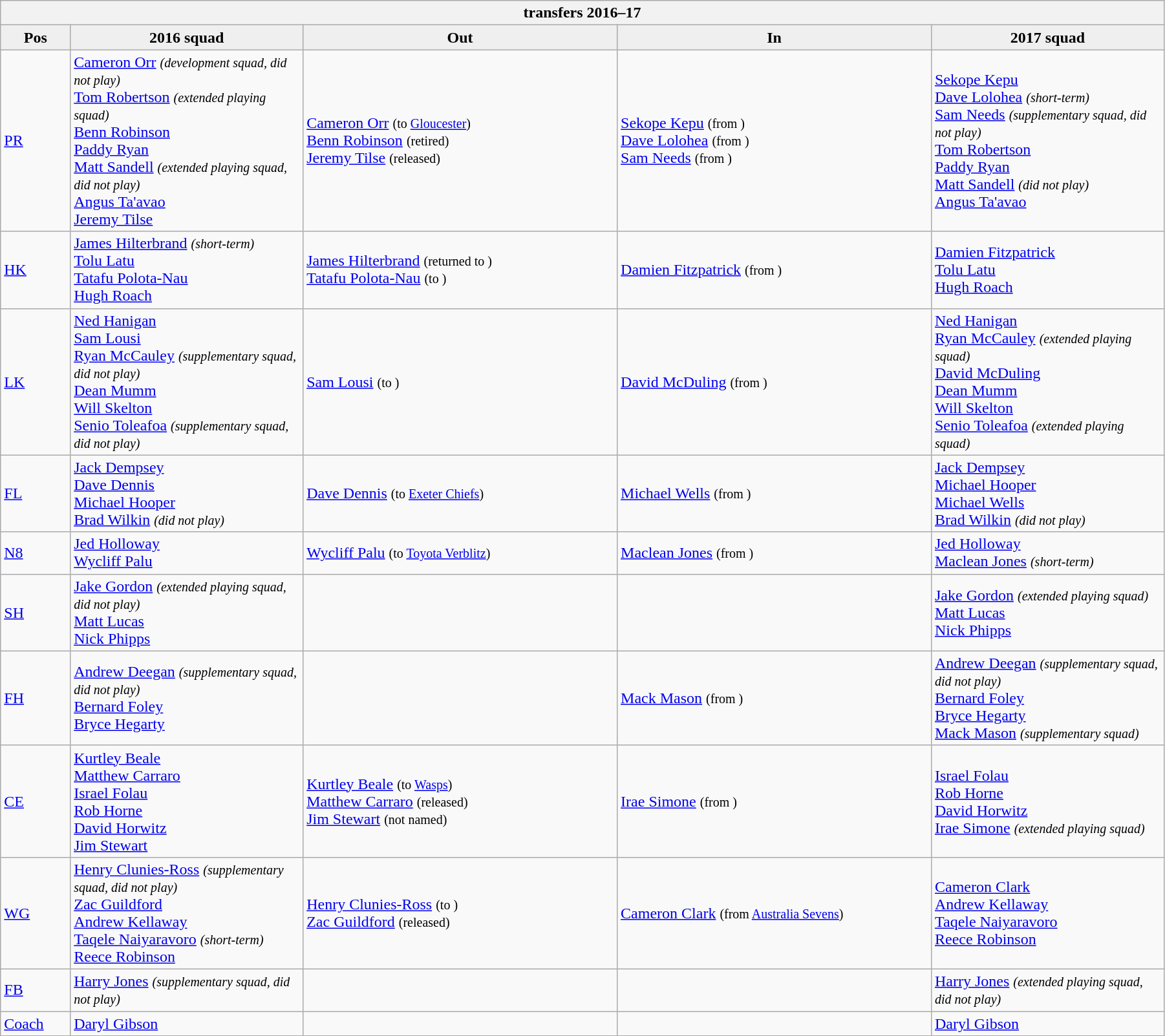<table class="wikitable" style="text-align: left; width:95%">
<tr>
<th colspan="100%"> transfers 2016–17</th>
</tr>
<tr>
<th style="background:#efefef; width:6%;">Pos</th>
<th style="background:#efefef; width:20%;">2016 squad</th>
<th style="background:#efefef; width:27%;">Out</th>
<th style="background:#efefef; width:27%;">In</th>
<th style="background:#efefef; width:20%;">2017 squad</th>
</tr>
<tr>
<td><a href='#'>PR</a></td>
<td> <a href='#'>Cameron Orr</a> <small><em>(development squad, did not play)</em></small> <br> <a href='#'>Tom Robertson</a> <small><em>(extended playing squad)</em></small> <br> <a href='#'>Benn Robinson</a> <br> <a href='#'>Paddy Ryan</a> <br> <a href='#'>Matt Sandell</a> <small><em>(extended playing squad, did not play)</em></small> <br> <a href='#'>Angus Ta'avao</a> <br> <a href='#'>Jeremy Tilse</a></td>
<td>  <a href='#'>Cameron Orr</a> <small>(to  <a href='#'>Gloucester</a>)</small> <br>  <a href='#'>Benn Robinson</a> <small>(retired)</small> <br>  <a href='#'>Jeremy Tilse</a> <small>(released)</small></td>
<td>  <a href='#'>Sekope Kepu</a> <small>(from )</small> <br>  <a href='#'>Dave Lolohea</a> <small>(from )</small> <br>  <a href='#'>Sam Needs</a> <small>(from )</small></td>
<td> <a href='#'>Sekope Kepu</a> <br> <a href='#'>Dave Lolohea</a> <small><em>(short-term)</em></small> <br> <a href='#'>Sam Needs</a> <small><em>(supplementary squad, did not play)</em></small> <br> <a href='#'>Tom Robertson</a> <br> <a href='#'>Paddy Ryan</a> <br> <a href='#'>Matt Sandell</a> <small><em>(did not play)</em></small> <br> <a href='#'>Angus Ta'avao</a></td>
</tr>
<tr>
<td><a href='#'>HK</a></td>
<td> <a href='#'>James Hilterbrand</a> <small><em>(short-term)</em></small> <br> <a href='#'>Tolu Latu</a> <br> <a href='#'>Tatafu Polota-Nau</a> <br> <a href='#'>Hugh Roach</a></td>
<td>  <a href='#'>James Hilterbrand</a> <small>(returned to )</small> <br>  <a href='#'>Tatafu Polota-Nau</a> <small>(to )</small></td>
<td>  <a href='#'>Damien Fitzpatrick</a> <small>(from )</small></td>
<td> <a href='#'>Damien Fitzpatrick</a> <br> <a href='#'>Tolu Latu</a> <br> <a href='#'>Hugh Roach</a></td>
</tr>
<tr>
<td><a href='#'>LK</a></td>
<td> <a href='#'>Ned Hanigan</a> <br> <a href='#'>Sam Lousi</a> <br> <a href='#'>Ryan McCauley</a> <small><em>(supplementary squad, did not play)</em></small> <br> <a href='#'>Dean Mumm</a> <br> <a href='#'>Will Skelton</a> <br> <a href='#'>Senio Toleafoa</a> <small><em>(supplementary squad, did not play)</em></small></td>
<td>  <a href='#'>Sam Lousi</a> <small>(to )</small></td>
<td>  <a href='#'>David McDuling</a> <small>(from )</small></td>
<td> <a href='#'>Ned Hanigan</a> <br> <a href='#'>Ryan McCauley</a> <small><em>(extended playing squad)</em></small> <br> <a href='#'>David McDuling</a> <br> <a href='#'>Dean Mumm</a> <br> <a href='#'>Will Skelton</a> <br> <a href='#'>Senio Toleafoa</a> <small><em>(extended playing squad)</em></small></td>
</tr>
<tr>
<td><a href='#'>FL</a></td>
<td> <a href='#'>Jack Dempsey</a> <br> <a href='#'>Dave Dennis</a> <br> <a href='#'>Michael Hooper</a> <br> <a href='#'>Brad Wilkin</a> <small><em>(did not play)</em></small></td>
<td>  <a href='#'>Dave Dennis</a> <small>(to  <a href='#'>Exeter Chiefs</a>)</small></td>
<td>  <a href='#'>Michael Wells</a> <small>(from )</small></td>
<td> <a href='#'>Jack Dempsey</a> <br> <a href='#'>Michael Hooper</a> <br> <a href='#'>Michael Wells</a> <br> <a href='#'>Brad Wilkin</a> <small><em>(did not play)</em></small></td>
</tr>
<tr>
<td><a href='#'>N8</a></td>
<td> <a href='#'>Jed Holloway</a> <br> <a href='#'>Wycliff Palu</a></td>
<td>  <a href='#'>Wycliff Palu</a> <small>(to  <a href='#'>Toyota Verblitz</a>)</small></td>
<td>  <a href='#'>Maclean Jones</a> <small>(from )</small></td>
<td> <a href='#'>Jed Holloway</a> <br> <a href='#'>Maclean Jones</a> <small><em>(short-term)</em></small></td>
</tr>
<tr>
<td><a href='#'>SH</a></td>
<td> <a href='#'>Jake Gordon</a> <small><em>(extended playing squad, did not play)</em></small> <br> <a href='#'>Matt Lucas</a> <br> <a href='#'>Nick Phipps</a></td>
<td></td>
<td></td>
<td> <a href='#'>Jake Gordon</a> <small><em>(extended playing squad)</em></small> <br> <a href='#'>Matt Lucas</a> <br> <a href='#'>Nick Phipps</a></td>
</tr>
<tr>
<td><a href='#'>FH</a></td>
<td> <a href='#'>Andrew Deegan</a> <small><em>(supplementary squad, did not play)</em></small> <br> <a href='#'>Bernard Foley</a> <br> <a href='#'>Bryce Hegarty</a></td>
<td></td>
<td>  <a href='#'>Mack Mason</a> <small>(from )</small></td>
<td> <a href='#'>Andrew Deegan</a> <small><em>(supplementary squad, did not play)</em></small> <br> <a href='#'>Bernard Foley</a> <br> <a href='#'>Bryce Hegarty</a> <br> <a href='#'>Mack Mason</a> <small><em>(supplementary squad)</em></small></td>
</tr>
<tr>
<td><a href='#'>CE</a></td>
<td> <a href='#'>Kurtley Beale</a> <br> <a href='#'>Matthew Carraro</a> <br> <a href='#'>Israel Folau</a> <br> <a href='#'>Rob Horne</a> <br> <a href='#'>David Horwitz</a> <br> <a href='#'>Jim Stewart</a></td>
<td>  <a href='#'>Kurtley Beale</a> <small>(to  <a href='#'>Wasps</a>)</small> <br>  <a href='#'>Matthew Carraro</a> <small>(released)</small> <br>  <a href='#'>Jim Stewart</a> <small>(not named)</small></td>
<td>  <a href='#'>Irae Simone</a> <small>(from )</small></td>
<td> <a href='#'>Israel Folau</a> <br> <a href='#'>Rob Horne</a> <br> <a href='#'>David Horwitz</a> <br> <a href='#'>Irae Simone</a> <small><em>(extended playing squad)</em></small></td>
</tr>
<tr>
<td><a href='#'>WG</a></td>
<td> <a href='#'>Henry Clunies-Ross</a> <small><em>(supplementary squad, did not play)</em></small> <br> <a href='#'>Zac Guildford</a> <br> <a href='#'>Andrew Kellaway</a> <br> <a href='#'>Taqele Naiyaravoro</a> <small><em>(short-term)</em></small> <br> <a href='#'>Reece Robinson</a></td>
<td>  <a href='#'>Henry Clunies-Ross</a> <small>(to )</small> <br>  <a href='#'>Zac Guildford</a> <small>(released)</small></td>
<td>  <a href='#'>Cameron Clark</a> <small>(from <a href='#'>Australia Sevens</a>)</small></td>
<td> <a href='#'>Cameron Clark</a> <br> <a href='#'>Andrew Kellaway</a> <br> <a href='#'>Taqele Naiyaravoro</a> <br> <a href='#'>Reece Robinson</a></td>
</tr>
<tr>
<td><a href='#'>FB</a></td>
<td> <a href='#'>Harry Jones</a> <small><em>(supplementary squad, did not play)</em></small></td>
<td></td>
<td></td>
<td> <a href='#'>Harry Jones</a> <small><em>(extended playing squad, did not play)</em></small></td>
</tr>
<tr>
<td><a href='#'>Coach</a></td>
<td> <a href='#'>Daryl Gibson</a></td>
<td></td>
<td></td>
<td> <a href='#'>Daryl Gibson</a></td>
</tr>
</table>
